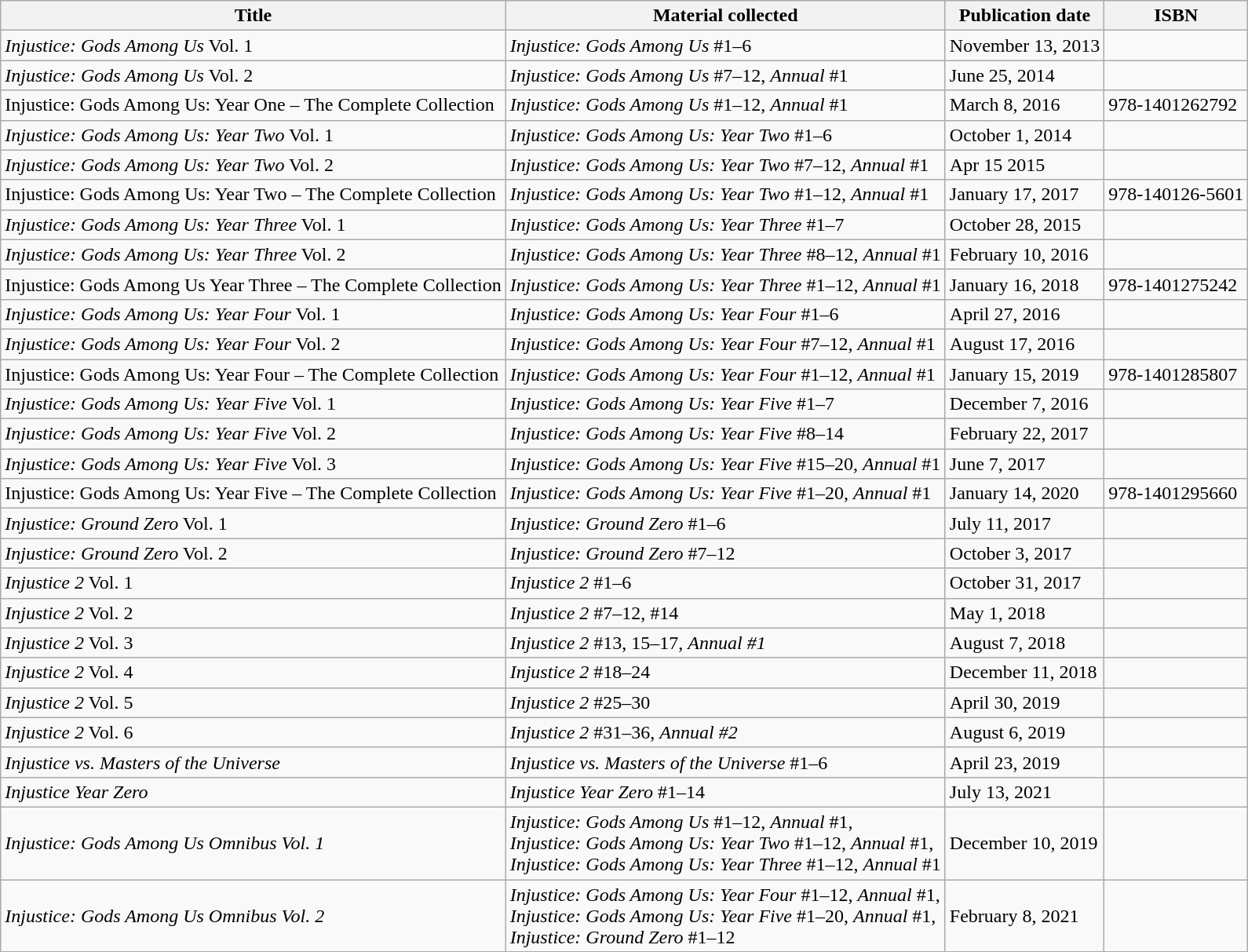<table class="wikitable">
<tr>
<th>Title</th>
<th>Material collected</th>
<th>Publication date</th>
<th>ISBN</th>
</tr>
<tr>
<td><em>Injustice: Gods Among Us</em> Vol. 1</td>
<td><em>Injustice: Gods Among Us</em> #1–6</td>
<td>November 13, 2013 </td>
<td></td>
</tr>
<tr>
<td><em>Injustice: Gods Among Us</em> Vol. 2</td>
<td><em>Injustice: Gods Among Us</em> #7–12, <em>Annual</em> #1</td>
<td>June 25, 2014 </td>
<td></td>
</tr>
<tr>
<td>Injustice: Gods Among Us: Year One – The Complete Collection</td>
<td><em>Injustice: Gods Among Us</em> #1–12, <em>Annual</em> #1</td>
<td>March 8, 2016</td>
<td>978-1401262792</td>
</tr>
<tr>
<td><em>Injustice: Gods Among Us: Year Two</em> Vol. 1</td>
<td><em>Injustice: Gods Among Us: Year Two</em> #1–6</td>
<td>October 1, 2014 </td>
<td></td>
</tr>
<tr>
<td><em>Injustice: Gods Among Us: Year Two</em> Vol. 2</td>
<td><em>Injustice: Gods Among Us: Year Two</em> #7–12, <em>Annual</em> #1</td>
<td>Apr 15 2015 </td>
<td></td>
</tr>
<tr>
<td>Injustice: Gods Among Us: Year Two – The Complete Collection</td>
<td><em>Injustice: Gods Among Us: Year Two</em> #1–12, <em>Annual</em> #1</td>
<td>January 17, 2017</td>
<td>978-140126-5601</td>
</tr>
<tr>
<td><em>Injustice: Gods Among Us: Year Three</em> Vol. 1</td>
<td><em>Injustice: Gods Among Us: Year Three</em> #1–7</td>
<td>October 28, 2015 </td>
<td></td>
</tr>
<tr>
<td><em>Injustice: Gods Among Us: Year Three</em> Vol. 2</td>
<td><em>Injustice: Gods Among Us: Year Three</em> #8–12, <em>Annual</em> #1</td>
<td>February 10, 2016 </td>
<td></td>
</tr>
<tr>
<td>Injustice: Gods Among Us Year Three – The Complete Collection</td>
<td><em>Injustice: Gods Among Us: Year Three</em> #1–12, <em>Annual</em> #1</td>
<td>January 16, 2018</td>
<td>978-1401275242</td>
</tr>
<tr>
<td><em>Injustice: Gods Among Us: Year Four</em> Vol. 1</td>
<td><em>Injustice: Gods Among Us: Year Four</em> #1–6</td>
<td>April 27, 2016</td>
<td></td>
</tr>
<tr>
<td><em>Injustice: Gods Among Us: Year Four</em> Vol. 2</td>
<td><em>Injustice: Gods Among Us: Year Four</em> #7–12, <em>Annual</em> #1</td>
<td>August 17, 2016 </td>
<td></td>
</tr>
<tr>
<td>Injustice: Gods Among Us: Year Four – The Complete Collection</td>
<td><em>Injustice: Gods Among Us: Year Four</em> #1–12, <em>Annual</em> #1</td>
<td>January 15, 2019</td>
<td>978-1401285807</td>
</tr>
<tr>
<td><em>Injustice: Gods Among Us: Year Five</em> Vol. 1</td>
<td><em>Injustice: Gods Among Us: Year Five</em> #1–7</td>
<td>December 7, 2016 </td>
<td></td>
</tr>
<tr>
<td><em>Injustice: Gods Among Us: Year Five</em> Vol. 2</td>
<td><em>Injustice: Gods Among Us: Year Five</em> #8–14</td>
<td>February 22, 2017 </td>
<td></td>
</tr>
<tr>
<td><em>Injustice: Gods Among Us: Year Five</em> Vol. 3</td>
<td><em>Injustice: Gods Among Us: Year Five</em> #15–20, <em>Annual</em> #1</td>
<td>June 7, 2017 </td>
<td></td>
</tr>
<tr>
<td>Injustice: Gods Among Us: Year Five – The Complete Collection</td>
<td><em>Injustice: Gods Among Us: Year Five</em> #1–20, <em>Annual</em> #1</td>
<td>January 14, 2020</td>
<td>978-1401295660</td>
</tr>
<tr>
<td><em>Injustice: Ground Zero</em> Vol. 1</td>
<td><em>Injustice: Ground Zero</em> #1–6</td>
<td>July 11, 2017</td>
<td></td>
</tr>
<tr>
<td><em>Injustice: Ground Zero</em> Vol. 2</td>
<td><em>Injustice: Ground Zero</em> #7–12</td>
<td>October 3, 2017</td>
<td></td>
</tr>
<tr>
<td><em>Injustice 2</em> Vol. 1</td>
<td><em>Injustice 2</em> #1–6</td>
<td>October 31, 2017</td>
<td></td>
</tr>
<tr>
<td><em>Injustice 2</em> Vol. 2</td>
<td><em>Injustice 2</em> #7–12, #14</td>
<td>May 1, 2018</td>
<td></td>
</tr>
<tr>
<td><em>Injustice 2</em> Vol. 3</td>
<td><em>Injustice 2</em> #13, 15–17, <em>Annual #1</em></td>
<td>August 7, 2018</td>
<td></td>
</tr>
<tr>
<td><em>Injustice 2</em> Vol. 4</td>
<td><em>Injustice 2</em> #18–24</td>
<td>December 11, 2018</td>
<td></td>
</tr>
<tr>
<td><em>Injustice 2</em> Vol. 5</td>
<td><em>Injustice 2</em> #25–30</td>
<td>April 30, 2019</td>
<td></td>
</tr>
<tr>
<td><em>Injustice 2</em> Vol. 6</td>
<td><em>Injustice 2</em> #31–36, <em>Annual #2</em></td>
<td>August 6, 2019</td>
<td></td>
</tr>
<tr>
<td><em>Injustice vs. Masters of the Universe</em></td>
<td><em>Injustice vs. Masters of the Universe</em> #1–6</td>
<td>April 23, 2019</td>
<td></td>
</tr>
<tr>
<td><em>Injustice Year Zero</em></td>
<td><em>Injustice Year Zero</em> #1–14</td>
<td>July 13, 2021</td>
<td></td>
</tr>
<tr>
<td><em>Injustice: Gods Among Us Omnibus Vol. 1</em></td>
<td><em>Injustice: Gods Among Us</em> #1–12, <em>Annual</em> #1,<br><em>Injustice: Gods Among Us: Year Two</em> #1–12, <em>Annual</em> #1,<br><em>Injustice: Gods Among Us: Year Three</em> #1–12, <em>Annual</em> #1</td>
<td>December 10, 2019</td>
<td></td>
</tr>
<tr>
<td><em>Injustice: Gods Among Us Omnibus Vol. 2</em></td>
<td><em>Injustice: Gods Among Us: Year Four</em> #1–12, <em>Annual</em> #1,<br><em>Injustice: Gods Among Us: Year Five</em> #1–20, <em>Annual</em> #1,<br><em>Injustice: Ground Zero</em> #1–12</td>
<td>February 8, 2021</td>
<td></td>
</tr>
</table>
